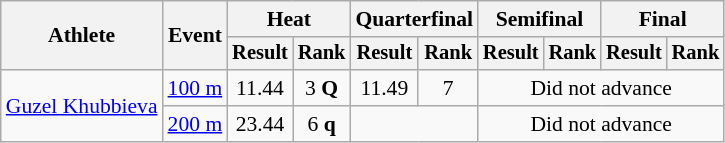<table class=wikitable style="font-size:90%">
<tr>
<th rowspan="2">Athlete</th>
<th rowspan="2">Event</th>
<th colspan="2">Heat</th>
<th colspan="2">Quarterfinal</th>
<th colspan="2">Semifinal</th>
<th colspan="2">Final</th>
</tr>
<tr style="font-size:95%">
<th>Result</th>
<th>Rank</th>
<th>Result</th>
<th>Rank</th>
<th>Result</th>
<th>Rank</th>
<th>Result</th>
<th>Rank</th>
</tr>
<tr align=center>
<td align=left rowspan=2><a href='#'>Guzel Khubbieva</a></td>
<td align=left><a href='#'>100 m</a></td>
<td>11.44</td>
<td>3 <strong>Q</strong></td>
<td>11.49</td>
<td>7</td>
<td colspan=4>Did not advance</td>
</tr>
<tr align=center>
<td align=left><a href='#'>200 m</a></td>
<td>23.44</td>
<td>6 <strong>q</strong></td>
<td colspan=2></td>
<td colspan=4>Did not advance</td>
</tr>
</table>
